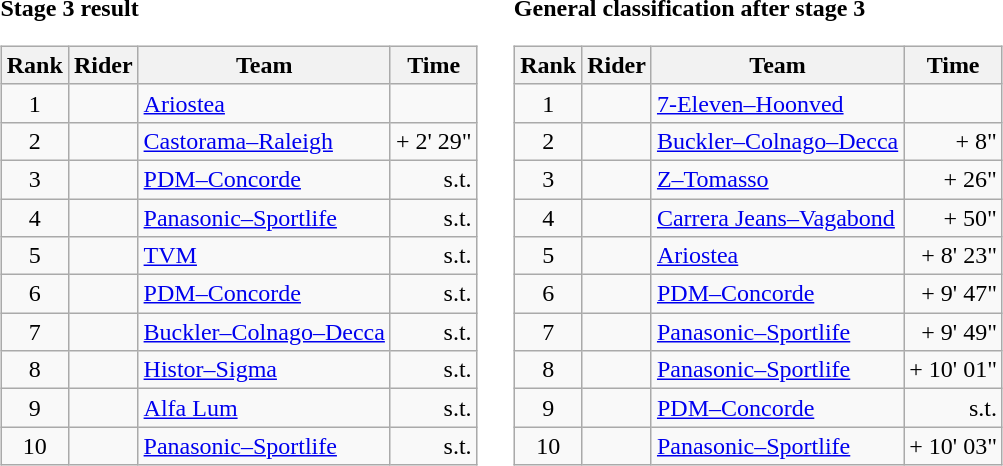<table>
<tr>
<td><strong>Stage 3 result</strong><br><table class="wikitable">
<tr>
<th scope="col">Rank</th>
<th scope="col">Rider</th>
<th scope="col">Team</th>
<th scope="col">Time</th>
</tr>
<tr>
<td style="text-align:center;">1</td>
<td></td>
<td><a href='#'>Ariostea</a></td>
<td style="text-align:right;"></td>
</tr>
<tr>
<td style="text-align:center;">2</td>
<td></td>
<td><a href='#'>Castorama–Raleigh</a></td>
<td style="text-align:right;">+ 2' 29"</td>
</tr>
<tr>
<td style="text-align:center;">3</td>
<td></td>
<td><a href='#'>PDM–Concorde</a></td>
<td style="text-align:right;">s.t.</td>
</tr>
<tr>
<td style="text-align:center;">4</td>
<td></td>
<td><a href='#'>Panasonic–Sportlife</a></td>
<td style="text-align:right;">s.t.</td>
</tr>
<tr>
<td style="text-align:center;">5</td>
<td></td>
<td><a href='#'>TVM</a></td>
<td style="text-align:right;">s.t.</td>
</tr>
<tr>
<td style="text-align:center;">6</td>
<td></td>
<td><a href='#'>PDM–Concorde</a></td>
<td style="text-align:right;">s.t.</td>
</tr>
<tr>
<td style="text-align:center;">7</td>
<td></td>
<td><a href='#'>Buckler–Colnago–Decca</a></td>
<td style="text-align:right;">s.t.</td>
</tr>
<tr>
<td style="text-align:center;">8</td>
<td></td>
<td><a href='#'>Histor–Sigma</a></td>
<td style="text-align:right;">s.t.</td>
</tr>
<tr>
<td style="text-align:center;">9</td>
<td></td>
<td><a href='#'>Alfa Lum</a></td>
<td style="text-align:right;">s.t.</td>
</tr>
<tr>
<td style="text-align:center;">10</td>
<td></td>
<td><a href='#'>Panasonic–Sportlife</a></td>
<td style="text-align:right;">s.t.</td>
</tr>
</table>
</td>
<td></td>
<td><strong>General classification after stage 3</strong><br><table class="wikitable">
<tr>
<th scope="col">Rank</th>
<th scope="col">Rider</th>
<th scope="col">Team</th>
<th scope="col">Time</th>
</tr>
<tr>
<td style="text-align:center;">1</td>
<td> </td>
<td><a href='#'>7-Eleven–Hoonved</a></td>
<td style="text-align:right;"></td>
</tr>
<tr>
<td style="text-align:center;">2</td>
<td></td>
<td><a href='#'>Buckler–Colnago–Decca</a></td>
<td style="text-align:right;">+ 8"</td>
</tr>
<tr>
<td style="text-align:center;">3</td>
<td></td>
<td><a href='#'>Z–Tomasso</a></td>
<td style="text-align:right;">+ 26"</td>
</tr>
<tr>
<td style="text-align:center;">4</td>
<td></td>
<td><a href='#'>Carrera Jeans–Vagabond</a></td>
<td style="text-align:right;">+ 50"</td>
</tr>
<tr>
<td style="text-align:center;">5</td>
<td></td>
<td><a href='#'>Ariostea</a></td>
<td style="text-align:right;">+ 8' 23"</td>
</tr>
<tr>
<td style="text-align:center;">6</td>
<td></td>
<td><a href='#'>PDM–Concorde</a></td>
<td style="text-align:right;">+ 9' 47"</td>
</tr>
<tr>
<td style="text-align:center;">7</td>
<td></td>
<td><a href='#'>Panasonic–Sportlife</a></td>
<td style="text-align:right;">+ 9' 49"</td>
</tr>
<tr>
<td style="text-align:center;">8</td>
<td></td>
<td><a href='#'>Panasonic–Sportlife</a></td>
<td style="text-align:right;">+ 10' 01"</td>
</tr>
<tr>
<td style="text-align:center;">9</td>
<td></td>
<td><a href='#'>PDM–Concorde</a></td>
<td style="text-align:right;">s.t.</td>
</tr>
<tr>
<td style="text-align:center;">10</td>
<td></td>
<td><a href='#'>Panasonic–Sportlife</a></td>
<td style="text-align:right;">+ 10' 03"</td>
</tr>
</table>
</td>
</tr>
</table>
